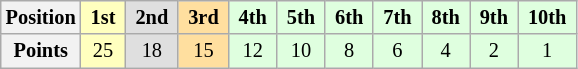<table class="wikitable" style="font-size:85%; text-align:center">
<tr>
<th>Position</th>
<td style="background:#ffffbf;"> <strong>1st</strong> </td>
<td style="background:#dfdfdf;"> <strong>2nd</strong> </td>
<td style="background:#ffdf9f;"> <strong>3rd</strong> </td>
<td style="background:#dfffdf;"> <strong>4th</strong> </td>
<td style="background:#dfffdf;"> <strong>5th</strong> </td>
<td style="background:#dfffdf;"> <strong>6th</strong> </td>
<td style="background:#dfffdf;"> <strong>7th</strong> </td>
<td style="background:#dfffdf;"> <strong>8th</strong> </td>
<td style="background:#dfffdf;"> <strong>9th</strong> </td>
<td style="background:#dfffdf;"> <strong>10th</strong> </td>
</tr>
<tr>
<th>Points</th>
<td style="background:#ffffbf;">25</td>
<td style="background:#dfdfdf;">18</td>
<td style="background:#ffdf9f;">15</td>
<td style="background:#dfffdf;">12</td>
<td style="background:#dfffdf;">10</td>
<td style="background:#dfffdf;">8</td>
<td style="background:#dfffdf;">6</td>
<td style="background:#dfffdf;">4</td>
<td style="background:#dfffdf;">2</td>
<td style="background:#dfffdf;">1</td>
</tr>
</table>
